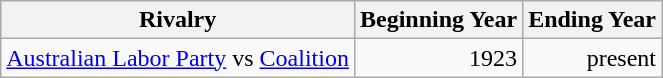<table class="wikitable sortable">
<tr>
<th>Rivalry</th>
<th>Beginning Year</th>
<th>Ending Year</th>
</tr>
<tr>
<td><a href='#'>Australian Labor Party</a> vs <a href='#'>Coalition</a></td>
<td style="text-align:right;">1923</td>
<td style="text-align:right;">present</td>
</tr>
</table>
